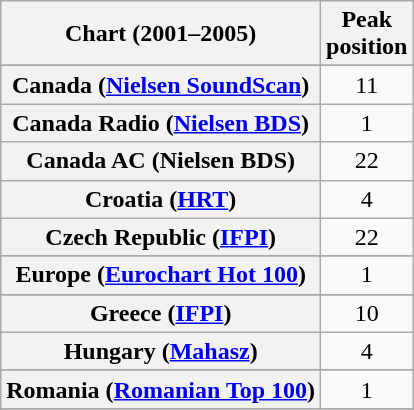<table class="wikitable sortable plainrowheaders" style="text-align:center">
<tr>
<th>Chart (2001–2005)</th>
<th>Peak<br>position</th>
</tr>
<tr>
</tr>
<tr>
</tr>
<tr>
</tr>
<tr>
</tr>
<tr>
<th scope="row">Canada (<a href='#'>Nielsen SoundScan</a>)</th>
<td>11</td>
</tr>
<tr>
<th scope="row">Canada Radio (<a href='#'>Nielsen BDS</a>)</th>
<td>1</td>
</tr>
<tr>
<th scope="row">Canada AC (Nielsen BDS)</th>
<td>22</td>
</tr>
<tr>
<th scope="row">Croatia (<a href='#'>HRT</a>)</th>
<td>4</td>
</tr>
<tr>
<th scope="row">Czech Republic (<a href='#'>IFPI</a>)</th>
<td>22</td>
</tr>
<tr>
</tr>
<tr>
<th scope="row">Europe (<a href='#'>Eurochart Hot 100</a>)</th>
<td>1</td>
</tr>
<tr>
</tr>
<tr>
</tr>
<tr>
</tr>
<tr>
<th scope="row">Greece (<a href='#'>IFPI</a>)</th>
<td>10</td>
</tr>
<tr>
<th scope="row">Hungary (<a href='#'>Mahasz</a>)</th>
<td>4</td>
</tr>
<tr>
</tr>
<tr>
</tr>
<tr>
</tr>
<tr>
</tr>
<tr>
</tr>
<tr>
</tr>
<tr>
<th scope="row">Romania (<a href='#'>Romanian Top 100</a>)</th>
<td>1</td>
</tr>
<tr>
</tr>
<tr>
</tr>
<tr>
</tr>
<tr>
</tr>
<tr>
</tr>
<tr>
</tr>
<tr>
</tr>
<tr>
</tr>
<tr>
</tr>
<tr>
</tr>
<tr>
</tr>
<tr>
</tr>
</table>
